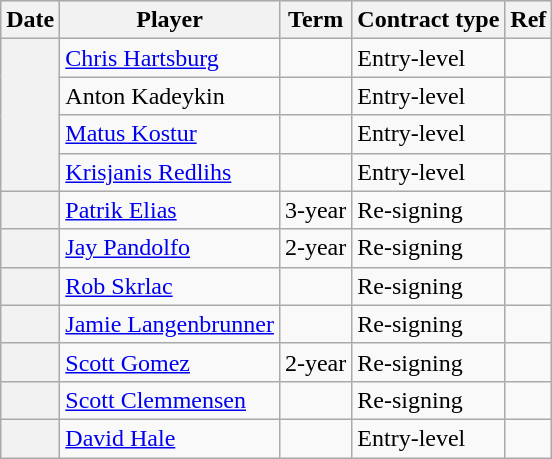<table class="wikitable plainrowheaders">
<tr style="background:#ddd; text-align:center;">
<th>Date</th>
<th>Player</th>
<th>Term</th>
<th>Contract type</th>
<th>Ref</th>
</tr>
<tr>
<th scope="row" rowspan=4></th>
<td><a href='#'>Chris Hartsburg</a></td>
<td></td>
<td>Entry-level</td>
<td></td>
</tr>
<tr>
<td>Anton Kadeykin</td>
<td></td>
<td>Entry-level</td>
<td></td>
</tr>
<tr>
<td><a href='#'>Matus Kostur</a></td>
<td></td>
<td>Entry-level</td>
<td></td>
</tr>
<tr>
<td><a href='#'>Krisjanis Redlihs</a></td>
<td></td>
<td>Entry-level</td>
<td></td>
</tr>
<tr>
<th scope="row"></th>
<td><a href='#'>Patrik Elias</a></td>
<td>3-year</td>
<td>Re-signing</td>
<td></td>
</tr>
<tr>
<th scope="row"></th>
<td><a href='#'>Jay Pandolfo</a></td>
<td>2-year</td>
<td>Re-signing</td>
<td></td>
</tr>
<tr>
<th scope="row"></th>
<td><a href='#'>Rob Skrlac</a></td>
<td></td>
<td>Re-signing</td>
<td></td>
</tr>
<tr>
<th scope="row"></th>
<td><a href='#'>Jamie Langenbrunner</a></td>
<td></td>
<td>Re-signing</td>
<td></td>
</tr>
<tr>
<th scope="row"></th>
<td><a href='#'>Scott Gomez</a></td>
<td>2-year</td>
<td>Re-signing</td>
<td></td>
</tr>
<tr>
<th scope="row"></th>
<td><a href='#'>Scott Clemmensen</a></td>
<td></td>
<td>Re-signing</td>
<td></td>
</tr>
<tr>
<th scope="row"></th>
<td><a href='#'>David Hale</a></td>
<td></td>
<td>Entry-level</td>
<td></td>
</tr>
</table>
